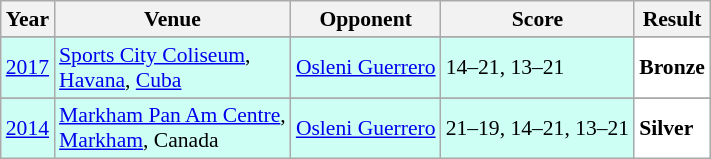<table class="sortable wikitable" style="font-size: 90%;">
<tr>
<th>Year</th>
<th>Venue</th>
<th>Opponent</th>
<th>Score</th>
<th>Result</th>
</tr>
<tr>
</tr>
<tr style="background:#CDFFF4">
<td align="center"><a href='#'>2017</a></td>
<td align="left"><a href='#'>Sports City Coliseum</a>,<br><a href='#'>Havana</a>, <a href='#'>Cuba</a></td>
<td align="left"> <a href='#'>Osleni Guerrero</a></td>
<td align="left">14–21, 13–21</td>
<td style="text-align:left; background:white"> <strong>Bronze</strong></td>
</tr>
<tr>
</tr>
<tr style="background:#CDFFF4">
<td align="center"><a href='#'>2014</a></td>
<td align="left"><a href='#'>Markham Pan Am Centre</a>,<br><a href='#'>Markham</a>, Canada</td>
<td align="left"> <a href='#'>Osleni Guerrero</a></td>
<td align="left">21–19, 14–21, 13–21</td>
<td style="text-align:left; background:white"> <strong>Silver</strong></td>
</tr>
</table>
